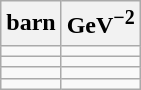<table class="wikitable">
<tr>
<th>barn</th>
<th>GeV<sup>−2</sup></th>
</tr>
<tr>
<td></td>
<td></td>
</tr>
<tr>
<td></td>
<td></td>
</tr>
<tr>
<td></td>
<td></td>
</tr>
<tr>
<td></td>
<td></td>
</tr>
</table>
